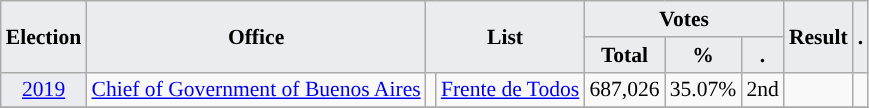<table class="wikitable" style="font-size:90%; text-align:center;">
<tr>
<th style="background-color:#EAECF0;" rowspan=2>Election</th>
<th style="background-color:#EAECF0;" rowspan=2>Office</th>
<th style="background-color:#EAECF0;" colspan=2 rowspan=2>List</th>
<th style="background-color:#EAECF0;" colspan=3>Votes</th>
<th style="background-color:#EAECF0;" rowspan=2>Result</th>
<th style="background-color:#EAECF0;" rowspan=2>.</th>
</tr>
<tr>
<th style="background-color:#EAECF0;">Total</th>
<th style="background-color:#EAECF0;">%</th>
<th style="background-color:#EAECF0;">.</th>
</tr>
<tr>
<td style="background-color:#EAECF0;"><a href='#'>2019</a></td>
<td><a href='#'>Chief of Government of Buenos Aires</a></td>
<td style="background-color:"></td>
<td><a href='#'>Frente de Todos</a></td>
<td>687,026</td>
<td>35.07%</td>
<td>2nd</td>
<td></td>
<td></td>
</tr>
<tr>
</tr>
</table>
